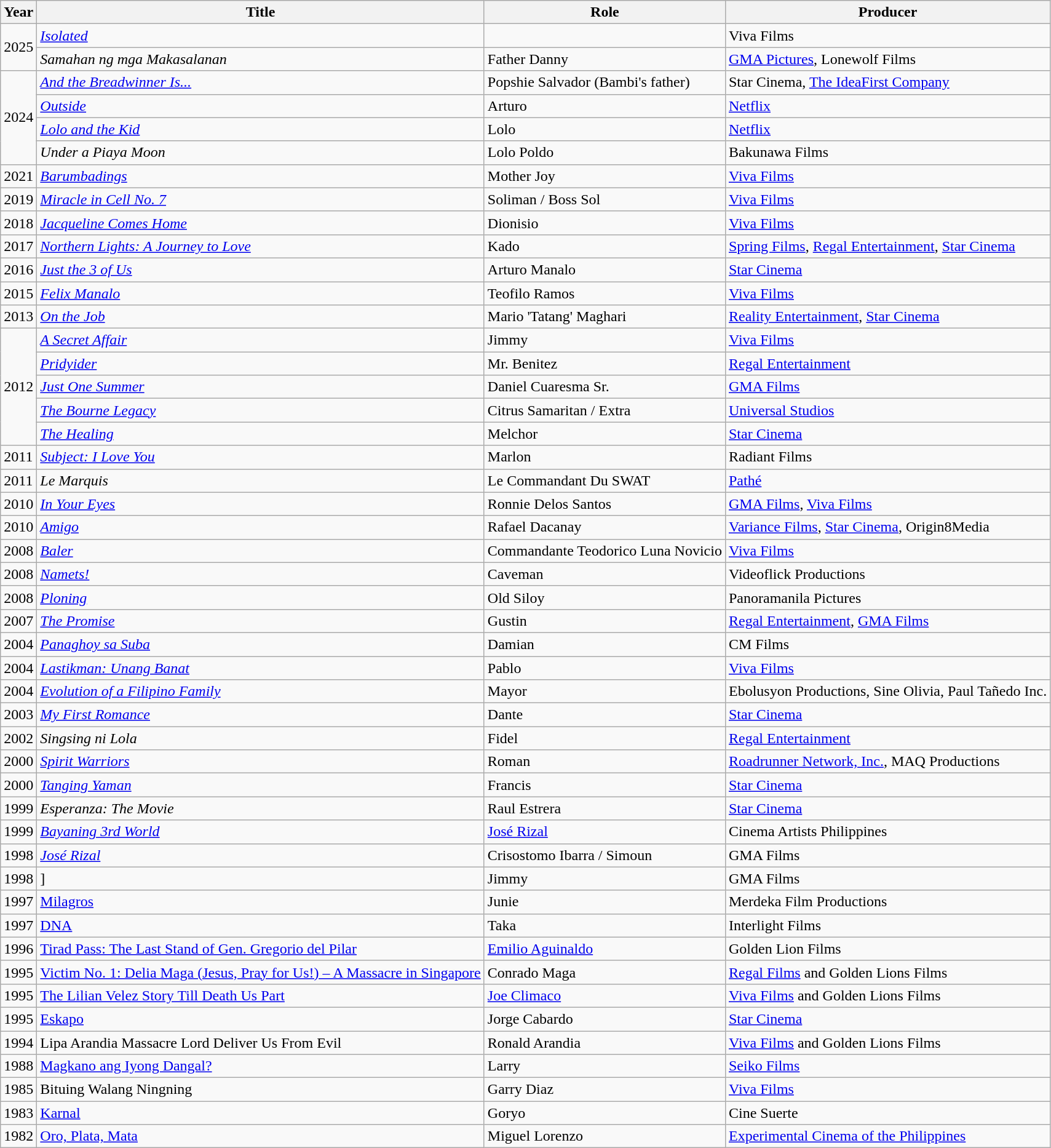<table class="wikitable">
<tr>
<th>Year</th>
<th>Title</th>
<th>Role</th>
<th>Producer</th>
</tr>
<tr>
<td rowspan="2">2025</td>
<td><em><a href='#'>Isolated</a></em></td>
<td></td>
<td>Viva Films</td>
</tr>
<tr>
<td><em>Samahan ng mga Makasalanan</em></td>
<td>Father Danny</td>
<td><a href='#'>GMA Pictures</a>, Lonewolf Films</td>
</tr>
<tr>
<td rowspan="4">2024</td>
<td><em><a href='#'>And the Breadwinner Is...</a></em></td>
<td>Popshie Salvador (Bambi's father)</td>
<td>Star Cinema, <a href='#'>The IdeaFirst Company</a></td>
</tr>
<tr>
<td><em><a href='#'>Outside</a></em></td>
<td>Arturo</td>
<td><a href='#'>Netflix</a></td>
</tr>
<tr>
<td><em><a href='#'>Lolo and the Kid</a></em></td>
<td>Lolo</td>
<td><a href='#'>Netflix</a></td>
</tr>
<tr>
<td><em>Under a Piaya Moon</em></td>
<td>Lolo Poldo</td>
<td>Bakunawa Films</td>
</tr>
<tr>
<td>2021</td>
<td><em><a href='#'>Barumbadings</a></em></td>
<td>Mother Joy</td>
<td><a href='#'>Viva Films</a></td>
</tr>
<tr>
<td>2019</td>
<td><em><a href='#'>Miracle in Cell No. 7</a></em></td>
<td>Soliman / Boss Sol</td>
<td><a href='#'>Viva Films</a></td>
</tr>
<tr>
<td>2018</td>
<td><em><a href='#'>Jacqueline Comes Home</a></em></td>
<td>Dionisio</td>
<td><a href='#'>Viva Films</a></td>
</tr>
<tr>
<td>2017</td>
<td><em><a href='#'>Northern Lights: A Journey to Love</a></em></td>
<td>Kado</td>
<td><a href='#'>Spring Films</a>, <a href='#'>Regal Entertainment</a>, <a href='#'>Star Cinema</a></td>
</tr>
<tr>
<td>2016</td>
<td><em><a href='#'>Just the 3 of Us</a></em></td>
<td>Arturo Manalo</td>
<td><a href='#'>Star Cinema</a></td>
</tr>
<tr>
<td>2015</td>
<td><em><a href='#'>Felix Manalo</a></em></td>
<td>Teofilo Ramos</td>
<td><a href='#'>Viva Films</a></td>
</tr>
<tr>
<td>2013</td>
<td><em><a href='#'>On the Job</a></em></td>
<td>Mario 'Tatang' Maghari</td>
<td><a href='#'>Reality Entertainment</a>, <a href='#'>Star Cinema</a></td>
</tr>
<tr>
<td rowspan="5">2012</td>
<td><em><a href='#'>A Secret Affair</a></em></td>
<td>Jimmy</td>
<td><a href='#'>Viva Films</a></td>
</tr>
<tr>
<td><em><a href='#'>Pridyider</a></em></td>
<td>Mr. Benitez</td>
<td><a href='#'>Regal Entertainment</a></td>
</tr>
<tr>
<td><em><a href='#'>Just One Summer</a></em></td>
<td>Daniel Cuaresma Sr.</td>
<td><a href='#'>GMA Films</a></td>
</tr>
<tr>
<td><em><a href='#'>The Bourne Legacy</a></em></td>
<td>Citrus Samaritan / Extra</td>
<td><a href='#'>Universal Studios</a></td>
</tr>
<tr>
<td><em><a href='#'>The Healing</a></em></td>
<td>Melchor</td>
<td><a href='#'>Star Cinema</a></td>
</tr>
<tr>
<td>2011</td>
<td><em><a href='#'>Subject: I Love You</a></em></td>
<td>Marlon</td>
<td>Radiant Films</td>
</tr>
<tr>
<td>2011</td>
<td><em>Le Marquis</em></td>
<td>Le Commandant Du SWAT</td>
<td><a href='#'>Pathé</a></td>
</tr>
<tr>
<td>2010</td>
<td><em><a href='#'>In Your Eyes</a></em></td>
<td>Ronnie Delos Santos</td>
<td><a href='#'>GMA Films</a>, <a href='#'>Viva Films</a></td>
</tr>
<tr>
<td>2010</td>
<td><em><a href='#'>Amigo</a></em></td>
<td>Rafael Dacanay</td>
<td><a href='#'>Variance Films</a>, <a href='#'>Star Cinema</a>, Origin8Media</td>
</tr>
<tr>
<td>2008</td>
<td><em><a href='#'>Baler</a></em></td>
<td>Commandante Teodorico Luna Novicio</td>
<td><a href='#'>Viva Films</a></td>
</tr>
<tr>
<td>2008</td>
<td><em><a href='#'>Namets!</a></em></td>
<td>Caveman</td>
<td>Videoflick Productions</td>
</tr>
<tr>
<td>2008</td>
<td><em><a href='#'>Ploning</a></em></td>
<td>Old Siloy</td>
<td>Panoramanila Pictures</td>
</tr>
<tr>
<td>2007</td>
<td><em><a href='#'>The Promise</a></em></td>
<td>Gustin</td>
<td><a href='#'>Regal Entertainment</a>, <a href='#'>GMA Films</a></td>
</tr>
<tr>
<td>2004</td>
<td><em><a href='#'>Panaghoy sa Suba</a></em></td>
<td>Damian</td>
<td>CM Films</td>
</tr>
<tr>
<td>2004</td>
<td><em><a href='#'>Lastikman: Unang Banat</a></em></td>
<td>Pablo</td>
<td><a href='#'>Viva Films</a></td>
</tr>
<tr>
<td>2004</td>
<td><em><a href='#'>Evolution of a Filipino Family</a></em></td>
<td>Mayor</td>
<td>Ebolusyon Productions, Sine Olivia, Paul Tañedo Inc.</td>
</tr>
<tr>
<td>2003</td>
<td><em><a href='#'>My First Romance</a></em></td>
<td>Dante</td>
<td><a href='#'>Star Cinema</a></td>
</tr>
<tr>
<td>2002</td>
<td><em>Singsing ni Lola</em></td>
<td>Fidel</td>
<td><a href='#'>Regal Entertainment</a></td>
</tr>
<tr>
<td>2000</td>
<td><em><a href='#'>Spirit Warriors</a></em></td>
<td>Roman</td>
<td><a href='#'>Roadrunner Network, Inc.</a>, MAQ Productions</td>
</tr>
<tr>
<td>2000</td>
<td><em><a href='#'>Tanging Yaman</a></em></td>
<td>Francis</td>
<td><a href='#'>Star Cinema</a></td>
</tr>
<tr>
<td>1999</td>
<td><em>Esperanza: The Movie</em></td>
<td>Raul Estrera</td>
<td><a href='#'>Star Cinema</a></td>
</tr>
<tr>
<td>1999</td>
<td><em><a href='#'>Bayaning 3rd World</a></em></td>
<td><a href='#'>José Rizal</a></td>
<td>Cinema Artists Philippines</td>
</tr>
<tr>
<td>1998</td>
<td><em><a href='#'>José Rizal</a></em></td>
<td>Crisostomo Ibarra / Simoun</td>
<td>GMA Films</td>
</tr>
<tr>
<td>1998</td>
<td>]<em></td>
<td>Jimmy</td>
<td>GMA Films</td>
</tr>
<tr>
<td>1997</td>
<td></em><a href='#'>Milagros</a><em></td>
<td>Junie</td>
<td>Merdeka Film Productions</td>
</tr>
<tr>
<td>1997</td>
<td></em><a href='#'>DNA</a><em></td>
<td>Taka</td>
<td>Interlight Films</td>
</tr>
<tr>
<td>1996</td>
<td></em><a href='#'>Tirad Pass: The Last Stand of Gen. Gregorio del Pilar</a><em></td>
<td><a href='#'>Emilio Aguinaldo</a></td>
<td>Golden Lion Films</td>
</tr>
<tr>
<td>1995</td>
<td></em><a href='#'>Victim No. 1: Delia Maga (Jesus, Pray for Us!) – A Massacre in Singapore</a><em></td>
<td>Conrado Maga</td>
<td><a href='#'>Regal Films</a> and Golden Lions Films</td>
</tr>
<tr>
<td>1995</td>
<td></em><a href='#'>The Lilian Velez Story Till Death Us Part</a><em></td>
<td><a href='#'>Joe Climaco</a></td>
<td><a href='#'>Viva Films</a> and Golden Lions Films</td>
</tr>
<tr>
<td>1995</td>
<td></em><a href='#'>Eskapo</a><em></td>
<td>Jorge Cabardo</td>
<td><a href='#'>Star Cinema</a></td>
</tr>
<tr>
<td>1994</td>
<td></em>Lipa Arandia Massacre Lord Deliver Us From Evil<em></td>
<td>Ronald Arandia</td>
<td><a href='#'>Viva Films</a> and Golden Lions Films</td>
</tr>
<tr>
<td>1988</td>
<td></em><a href='#'>Magkano ang Iyong Dangal?</a><em></td>
<td>Larry</td>
<td><a href='#'>Seiko Films</a></td>
</tr>
<tr>
<td>1985</td>
<td></em>Bituing Walang Ningning<em></td>
<td>Garry Diaz</td>
<td><a href='#'>Viva Films</a></td>
</tr>
<tr>
<td>1983</td>
<td></em><a href='#'>Karnal</a><em></td>
<td>Goryo</td>
<td>Cine Suerte</td>
</tr>
<tr>
<td>1982</td>
<td></em><a href='#'>Oro, Plata, Mata</a><em></td>
<td>Miguel Lorenzo</td>
<td><a href='#'>Experimental Cinema of the Philippines</a></td>
</tr>
</table>
